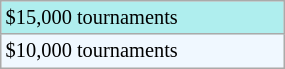<table class="wikitable"  style="font-size:85%; width:15%;">
<tr style="background:#afeeee;">
<td>$15,000 tournaments</td>
</tr>
<tr style="background:#f0f8ff;">
<td>$10,000 tournaments</td>
</tr>
</table>
